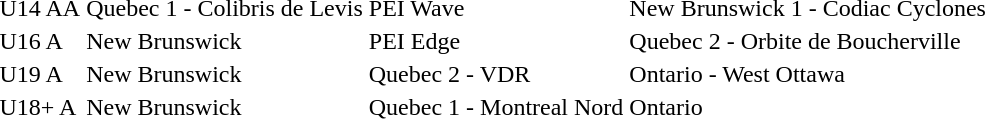<table>
<tr>
<td>U14 AA</td>
<td> Quebec 1 - Colibris de Levis</td>
<td> PEI Wave</td>
<td> New Brunswick 1 - Codiac Cyclones</td>
</tr>
<tr>
<td>U16 A</td>
<td> New Brunswick</td>
<td> PEI Edge</td>
<td> Quebec 2 - Orbite de Boucherville</td>
</tr>
<tr>
<td>U19 A</td>
<td> New Brunswick</td>
<td> Quebec 2 - VDR</td>
<td> Ontario - West Ottawa</td>
</tr>
<tr>
<td>U18+ A</td>
<td> New Brunswick</td>
<td> Quebec 1 - Montreal Nord</td>
<td> Ontario</td>
</tr>
</table>
